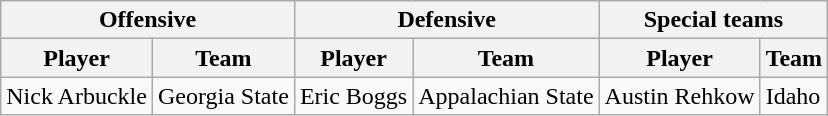<table class="wikitable">
<tr>
<th colspan="2">Offensive</th>
<th colspan="2">Defensive</th>
<th colspan="2">Special teams</th>
</tr>
<tr>
<th>Player</th>
<th>Team</th>
<th>Player</th>
<th>Team</th>
<th>Player</th>
<th>Team</th>
</tr>
<tr>
<td>Nick Arbuckle</td>
<td>Georgia State</td>
<td>Eric Boggs</td>
<td>Appalachian State</td>
<td>Austin Rehkow</td>
<td>Idaho</td>
</tr>
</table>
